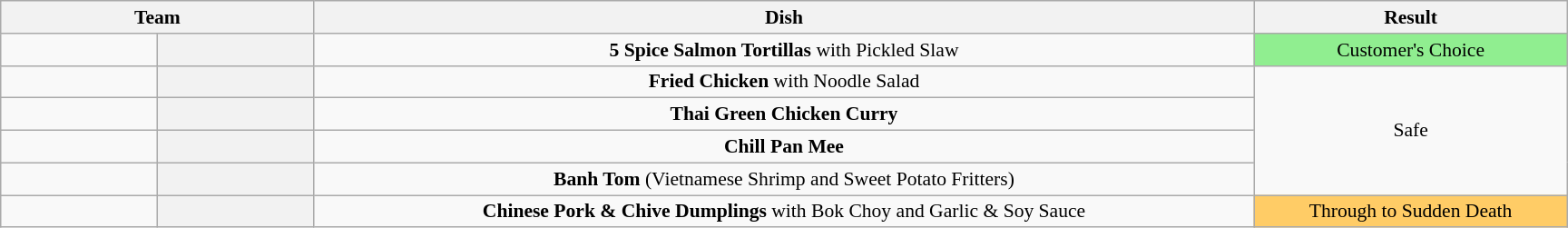<table class="wikitable plainrowheaders" style="text-align:center; font-size:90%; width:80em; margin-left: auto; margin-right: auto; border: none;">
<tr>
<th style="width:20%;" colspan="2">Team</th>
<th style="width:60%;">Dish</th>
<th style="width:20%;">Result</th>
</tr>
<tr>
<td></td>
<th></th>
<td><strong>5 Spice Salmon Tortillas</strong> with Pickled Slaw</td>
<td style="background:lightgreen">Customer's Choice</td>
</tr>
<tr>
<td></td>
<th></th>
<td><strong>Fried Chicken</strong> with Noodle Salad</td>
<td rowspan="4">Safe</td>
</tr>
<tr>
<td></td>
<th></th>
<td><strong>Thai Green Chicken Curry</strong></td>
</tr>
<tr>
<td></td>
<th></th>
<td><strong>Chill Pan Mee</strong></td>
</tr>
<tr>
<td></td>
<th></th>
<td><strong>Banh Tom</strong> (Vietnamese Shrimp and Sweet Potato Fritters)</td>
</tr>
<tr>
<td></td>
<th></th>
<td><strong>Chinese Pork & Chive Dumplings</strong> with Bok Choy and Garlic & Soy Sauce</td>
<td style="background:#FFCC66">Through to Sudden Death</td>
</tr>
</table>
